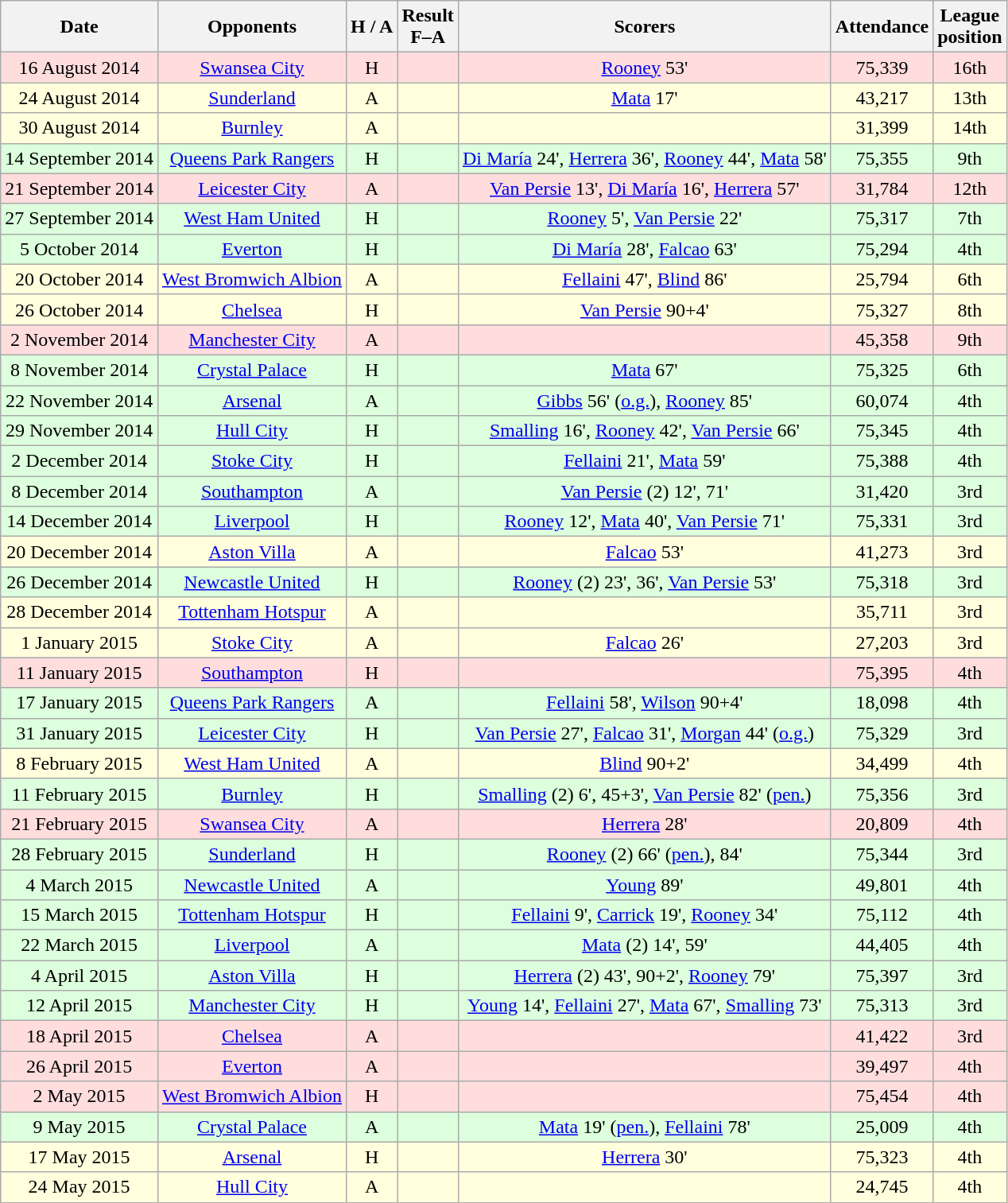<table class="wikitable" style="text-align:center">
<tr>
<th>Date</th>
<th>Opponents</th>
<th>H / A</th>
<th>Result<br>F–A</th>
<th>Scorers</th>
<th>Attendance</th>
<th>League<br>position</th>
</tr>
<tr bgcolor="#ffdddd">
<td>16 August 2014</td>
<td><a href='#'>Swansea City</a></td>
<td>H</td>
<td></td>
<td><a href='#'>Rooney</a> 53'</td>
<td>75,339</td>
<td>16th</td>
</tr>
<tr bgcolor="#ffffdd">
<td>24 August 2014</td>
<td><a href='#'>Sunderland</a></td>
<td>A</td>
<td></td>
<td><a href='#'>Mata</a> 17'</td>
<td>43,217</td>
<td>13th</td>
</tr>
<tr bgcolor="#ffffdd">
<td>30 August 2014</td>
<td><a href='#'>Burnley</a></td>
<td>A</td>
<td></td>
<td></td>
<td>31,399</td>
<td>14th</td>
</tr>
<tr bgcolor="#ddffdd">
<td>14 September 2014</td>
<td><a href='#'>Queens Park Rangers</a></td>
<td>H</td>
<td></td>
<td><a href='#'>Di María</a> 24', <a href='#'>Herrera</a> 36', <a href='#'>Rooney</a> 44', <a href='#'>Mata</a> 58'</td>
<td>75,355</td>
<td>9th</td>
</tr>
<tr bgcolor="#ffdddd">
<td>21 September 2014</td>
<td><a href='#'>Leicester City</a></td>
<td>A</td>
<td></td>
<td><a href='#'>Van Persie</a> 13', <a href='#'>Di María</a> 16', <a href='#'>Herrera</a> 57'</td>
<td>31,784</td>
<td>12th</td>
</tr>
<tr bgcolor="#ddffdd">
<td>27 September 2014</td>
<td><a href='#'>West Ham United</a></td>
<td>H</td>
<td></td>
<td><a href='#'>Rooney</a> 5', <a href='#'>Van Persie</a> 22'</td>
<td>75,317</td>
<td>7th</td>
</tr>
<tr bgcolor="#ddffdd">
<td>5 October 2014</td>
<td><a href='#'>Everton</a></td>
<td>H</td>
<td></td>
<td><a href='#'>Di María</a> 28', <a href='#'>Falcao</a> 63'</td>
<td>75,294</td>
<td>4th</td>
</tr>
<tr bgcolor="#ffffdd">
<td>20 October 2014</td>
<td><a href='#'>West Bromwich Albion</a></td>
<td>A</td>
<td></td>
<td><a href='#'>Fellaini</a> 47', <a href='#'>Blind</a> 86'</td>
<td>25,794</td>
<td>6th</td>
</tr>
<tr bgcolor="#ffffdd">
<td>26 October 2014</td>
<td><a href='#'>Chelsea</a></td>
<td>H</td>
<td></td>
<td><a href='#'>Van Persie</a> 90+4'</td>
<td>75,327</td>
<td>8th</td>
</tr>
<tr bgcolor="#ffdddd">
<td>2 November 2014</td>
<td><a href='#'>Manchester City</a></td>
<td>A</td>
<td></td>
<td></td>
<td>45,358</td>
<td>9th</td>
</tr>
<tr bgcolor="#ddffdd">
<td>8 November 2014</td>
<td><a href='#'>Crystal Palace</a></td>
<td>H</td>
<td></td>
<td><a href='#'>Mata</a> 67'</td>
<td>75,325</td>
<td>6th</td>
</tr>
<tr bgcolor="#ddffdd">
<td>22 November 2014</td>
<td><a href='#'>Arsenal</a></td>
<td>A</td>
<td></td>
<td><a href='#'>Gibbs</a> 56' (<a href='#'>o.g.</a>), <a href='#'>Rooney</a> 85'</td>
<td>60,074</td>
<td>4th</td>
</tr>
<tr bgcolor="#ddffdd">
<td>29 November 2014</td>
<td><a href='#'>Hull City</a></td>
<td>H</td>
<td></td>
<td><a href='#'>Smalling</a> 16', <a href='#'>Rooney</a> 42', <a href='#'>Van Persie</a> 66'</td>
<td>75,345</td>
<td>4th</td>
</tr>
<tr bgcolor="#ddffdd">
<td>2 December 2014</td>
<td><a href='#'>Stoke City</a></td>
<td>H</td>
<td></td>
<td><a href='#'>Fellaini</a> 21', <a href='#'>Mata</a> 59'</td>
<td>75,388</td>
<td>4th</td>
</tr>
<tr bgcolor="#ddffdd">
<td>8 December 2014</td>
<td><a href='#'>Southampton</a></td>
<td>A</td>
<td></td>
<td><a href='#'>Van Persie</a> (2) 12', 71'</td>
<td>31,420</td>
<td>3rd</td>
</tr>
<tr bgcolor="#ddffdd">
<td>14 December 2014</td>
<td><a href='#'>Liverpool</a></td>
<td>H</td>
<td></td>
<td><a href='#'>Rooney</a> 12', <a href='#'>Mata</a> 40', <a href='#'>Van Persie</a> 71'</td>
<td>75,331</td>
<td>3rd</td>
</tr>
<tr bgcolor="#ffffdd">
<td>20 December 2014</td>
<td><a href='#'>Aston Villa</a></td>
<td>A</td>
<td></td>
<td><a href='#'>Falcao</a> 53'</td>
<td>41,273</td>
<td>3rd</td>
</tr>
<tr bgcolor="ddffdd">
<td>26 December 2014</td>
<td><a href='#'>Newcastle United</a></td>
<td>H</td>
<td></td>
<td><a href='#'>Rooney</a> (2) 23', 36', <a href='#'>Van Persie</a> 53'</td>
<td>75,318</td>
<td>3rd</td>
</tr>
<tr bgcolor="#ffffdd">
<td>28 December 2014</td>
<td><a href='#'>Tottenham Hotspur</a></td>
<td>A</td>
<td></td>
<td></td>
<td>35,711</td>
<td>3rd</td>
</tr>
<tr bgcolor="#ffffdd">
<td>1 January 2015</td>
<td><a href='#'>Stoke City</a></td>
<td>A</td>
<td></td>
<td><a href='#'>Falcao</a> 26'</td>
<td>27,203</td>
<td>3rd</td>
</tr>
<tr bgcolor="#ffdddd">
<td>11 January 2015</td>
<td><a href='#'>Southampton</a></td>
<td>H</td>
<td></td>
<td></td>
<td>75,395</td>
<td>4th</td>
</tr>
<tr bgcolor="#ddffdd">
<td>17 January 2015</td>
<td><a href='#'>Queens Park Rangers</a></td>
<td>A</td>
<td></td>
<td><a href='#'>Fellaini</a> 58', <a href='#'>Wilson</a> 90+4'</td>
<td>18,098</td>
<td>4th</td>
</tr>
<tr bgcolor="#ddffdd">
<td>31 January 2015</td>
<td><a href='#'>Leicester City</a></td>
<td>H</td>
<td></td>
<td><a href='#'>Van Persie</a> 27', <a href='#'>Falcao</a> 31', <a href='#'>Morgan</a> 44' (<a href='#'>o.g.</a>)</td>
<td>75,329</td>
<td>3rd</td>
</tr>
<tr bgcolor="#ffffdd">
<td>8 February 2015</td>
<td><a href='#'>West Ham United</a></td>
<td>A</td>
<td></td>
<td><a href='#'>Blind</a> 90+2'</td>
<td>34,499</td>
<td>4th</td>
</tr>
<tr bgcolor="#ddffdd">
<td>11 February 2015</td>
<td><a href='#'>Burnley</a></td>
<td>H</td>
<td></td>
<td><a href='#'>Smalling</a> (2) 6', 45+3', <a href='#'>Van Persie</a> 82' (<a href='#'>pen.</a>)</td>
<td>75,356</td>
<td>3rd</td>
</tr>
<tr bgcolor="#ffdddd">
<td>21 February 2015</td>
<td><a href='#'>Swansea City</a></td>
<td>A</td>
<td></td>
<td><a href='#'>Herrera</a> 28'</td>
<td>20,809</td>
<td>4th</td>
</tr>
<tr bgcolor="#ddffdd">
<td>28 February 2015</td>
<td><a href='#'>Sunderland</a></td>
<td>H</td>
<td></td>
<td><a href='#'>Rooney</a> (2) 66' (<a href='#'>pen.</a>), 84'</td>
<td>75,344</td>
<td>3rd</td>
</tr>
<tr bgcolor="#ddffdd">
<td>4 March 2015</td>
<td><a href='#'>Newcastle United</a></td>
<td>A</td>
<td></td>
<td><a href='#'>Young</a> 89'</td>
<td>49,801</td>
<td>4th</td>
</tr>
<tr bgcolor="#ddffdd">
<td>15 March 2015</td>
<td><a href='#'>Tottenham Hotspur</a></td>
<td>H</td>
<td></td>
<td><a href='#'>Fellaini</a> 9', <a href='#'>Carrick</a> 19', <a href='#'>Rooney</a> 34'</td>
<td>75,112</td>
<td>4th</td>
</tr>
<tr bgcolor="#ddffdd">
<td>22 March 2015</td>
<td><a href='#'>Liverpool</a></td>
<td>A</td>
<td></td>
<td><a href='#'>Mata</a> (2) 14', 59'</td>
<td>44,405</td>
<td>4th</td>
</tr>
<tr bgcolor="#ddffdd">
<td>4 April 2015</td>
<td><a href='#'>Aston Villa</a></td>
<td>H</td>
<td></td>
<td><a href='#'>Herrera</a> (2) 43', 90+2', <a href='#'>Rooney</a> 79'</td>
<td>75,397</td>
<td>3rd</td>
</tr>
<tr bgcolor="#ddffdd">
<td>12 April 2015</td>
<td><a href='#'>Manchester City</a></td>
<td>H</td>
<td></td>
<td><a href='#'>Young</a> 14', <a href='#'>Fellaini</a> 27', <a href='#'>Mata</a> 67', <a href='#'>Smalling</a> 73'</td>
<td>75,313</td>
<td>3rd</td>
</tr>
<tr bgcolor="#ffdddd">
<td>18 April 2015</td>
<td><a href='#'>Chelsea</a></td>
<td>A</td>
<td></td>
<td></td>
<td>41,422</td>
<td>3rd</td>
</tr>
<tr bgcolor="#ffdddd">
<td>26 April 2015</td>
<td><a href='#'>Everton</a></td>
<td>A</td>
<td></td>
<td></td>
<td>39,497</td>
<td>4th</td>
</tr>
<tr bgcolor="#ffdddd">
<td>2 May 2015</td>
<td><a href='#'>West Bromwich Albion</a></td>
<td>H</td>
<td></td>
<td></td>
<td>75,454</td>
<td>4th</td>
</tr>
<tr bgcolor="#ddffdd">
<td>9 May 2015</td>
<td><a href='#'>Crystal Palace</a></td>
<td>A</td>
<td></td>
<td><a href='#'>Mata</a> 19' (<a href='#'>pen.</a>), <a href='#'>Fellaini</a> 78'</td>
<td>25,009</td>
<td>4th</td>
</tr>
<tr bgcolor="#ffffdd">
<td>17 May 2015</td>
<td><a href='#'>Arsenal</a></td>
<td>H</td>
<td></td>
<td><a href='#'>Herrera</a> 30'</td>
<td>75,323</td>
<td>4th</td>
</tr>
<tr bgcolor="#ffffdd">
<td>24 May 2015</td>
<td><a href='#'>Hull City</a></td>
<td>A</td>
<td></td>
<td></td>
<td>24,745</td>
<td>4th</td>
</tr>
</table>
